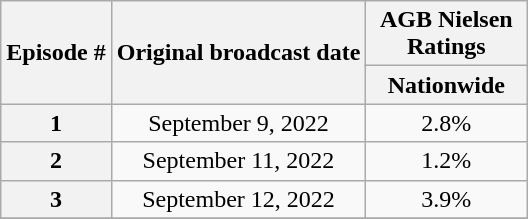<table class="wikitable" style="text-align:center">
<tr>
<th rowspan="2">Episode #</th>
<th rowspan="2">Original broadcast date</th>
<th>AGB Nielsen Ratings</th>
</tr>
<tr>
<th width="100">Nationwide</th>
</tr>
<tr>
<th>1</th>
<td>September 9, 2022</td>
<td>2.8%</td>
</tr>
<tr>
<th>2</th>
<td>September 11, 2022</td>
<td>1.2%</td>
</tr>
<tr>
<th>3</th>
<td>September 12, 2022</td>
<td>3.9%</td>
</tr>
<tr>
</tr>
</table>
